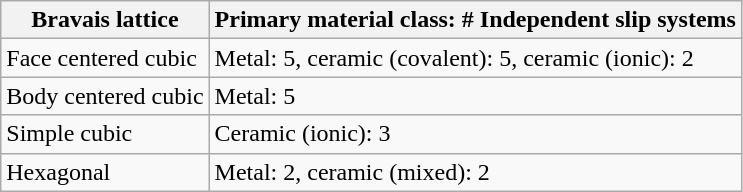<table class="wikitable">
<tr>
<th>Bravais lattice</th>
<th>Primary material class: # Independent slip systems</th>
</tr>
<tr>
<td>Face centered cubic</td>
<td>Metal: 5, ceramic (covalent): 5, ceramic (ionic): 2</td>
</tr>
<tr>
<td>Body centered cubic</td>
<td>Metal: 5</td>
</tr>
<tr>
<td>Simple cubic</td>
<td>Ceramic (ionic): 3</td>
</tr>
<tr>
<td>Hexagonal</td>
<td>Metal: 2, ceramic (mixed): 2</td>
</tr>
</table>
